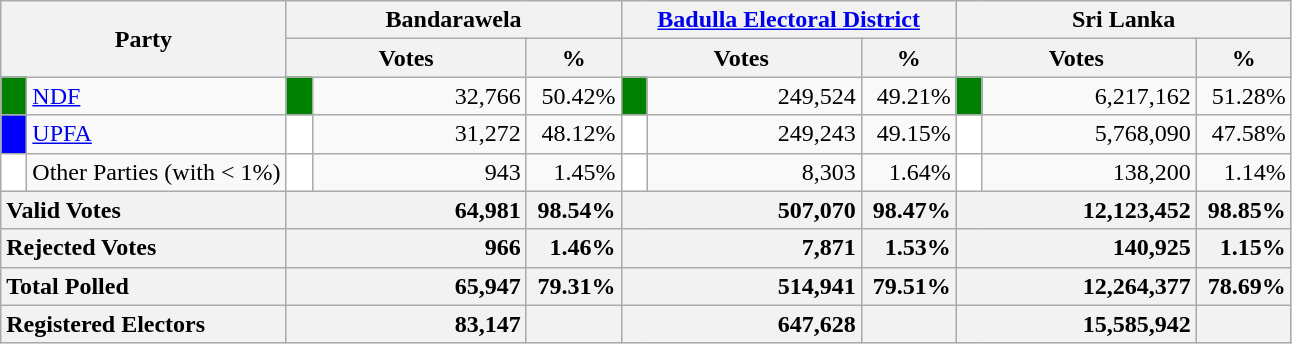<table class="wikitable">
<tr>
<th colspan="2" width="144px"rowspan="2">Party</th>
<th colspan="3" width="216px">Bandarawela</th>
<th colspan="3" width="216px"><a href='#'>Badulla Electoral District</a></th>
<th colspan="3" width="216px">Sri Lanka</th>
</tr>
<tr>
<th colspan="2" width="144px">Votes</th>
<th>%</th>
<th colspan="2" width="144px">Votes</th>
<th>%</th>
<th colspan="2" width="144px">Votes</th>
<th>%</th>
</tr>
<tr>
<td style="background-color:green;" width="10px"></td>
<td style="text-align:left;"><a href='#'>NDF</a></td>
<td style="background-color:green;" width="10px"></td>
<td style="text-align:right;">32,766</td>
<td style="text-align:right;">50.42%</td>
<td style="background-color:green;" width="10px"></td>
<td style="text-align:right;">249,524</td>
<td style="text-align:right;">49.21%</td>
<td style="background-color:green;" width="10px"></td>
<td style="text-align:right;">6,217,162</td>
<td style="text-align:right;">51.28%</td>
</tr>
<tr>
<td style="background-color:blue;" width="10px"></td>
<td style="text-align:left;"><a href='#'>UPFA</a></td>
<td style="background-color:white;" width="10px"></td>
<td style="text-align:right;">31,272</td>
<td style="text-align:right;">48.12%</td>
<td style="background-color:white;" width="10px"></td>
<td style="text-align:right;">249,243</td>
<td style="text-align:right;">49.15%</td>
<td style="background-color:white;" width="10px"></td>
<td style="text-align:right;">5,768,090</td>
<td style="text-align:right;">47.58%</td>
</tr>
<tr>
<td style="background-color:white;" width="10px"></td>
<td style="text-align:left;">Other Parties (with < 1%)</td>
<td style="background-color:white;" width="10px"></td>
<td style="text-align:right;">943</td>
<td style="text-align:right;">1.45%</td>
<td style="background-color:white;" width="10px"></td>
<td style="text-align:right;">8,303</td>
<td style="text-align:right;">1.64%</td>
<td style="background-color:white;" width="10px"></td>
<td style="text-align:right;">138,200</td>
<td style="text-align:right;">1.14%</td>
</tr>
<tr>
<th colspan="2" width="144px"style="text-align:left;">Valid Votes</th>
<th style="text-align:right;"colspan="2" width="144px">64,981</th>
<th style="text-align:right;">98.54%</th>
<th style="text-align:right;"colspan="2" width="144px">507,070</th>
<th style="text-align:right;">98.47%</th>
<th style="text-align:right;"colspan="2" width="144px">12,123,452</th>
<th style="text-align:right;">98.85%</th>
</tr>
<tr>
<th colspan="2" width="144px"style="text-align:left;">Rejected Votes</th>
<th style="text-align:right;"colspan="2" width="144px">966</th>
<th style="text-align:right;">1.46%</th>
<th style="text-align:right;"colspan="2" width="144px">7,871</th>
<th style="text-align:right;">1.53%</th>
<th style="text-align:right;"colspan="2" width="144px">140,925</th>
<th style="text-align:right;">1.15%</th>
</tr>
<tr>
<th colspan="2" width="144px"style="text-align:left;">Total Polled</th>
<th style="text-align:right;"colspan="2" width="144px">65,947</th>
<th style="text-align:right;">79.31%</th>
<th style="text-align:right;"colspan="2" width="144px">514,941</th>
<th style="text-align:right;">79.51%</th>
<th style="text-align:right;"colspan="2" width="144px">12,264,377</th>
<th style="text-align:right;">78.69%</th>
</tr>
<tr>
<th colspan="2" width="144px"style="text-align:left;">Registered Electors</th>
<th style="text-align:right;"colspan="2" width="144px">83,147</th>
<th></th>
<th style="text-align:right;"colspan="2" width="144px">647,628</th>
<th></th>
<th style="text-align:right;"colspan="2" width="144px">15,585,942</th>
<th></th>
</tr>
</table>
